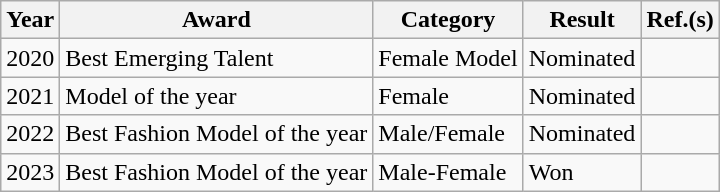<table class="wikitable">
<tr>
<th>Year</th>
<th>Award</th>
<th>Category</th>
<th>Result</th>
<th>Ref.(s)</th>
</tr>
<tr>
<td>2020</td>
<td>Best Emerging Talent</td>
<td>Female Model</td>
<td>Nominated</td>
<td></td>
</tr>
<tr>
<td>2021</td>
<td>Model of the year</td>
<td>Female</td>
<td>Nominated</td>
<td></td>
</tr>
<tr>
<td>2022</td>
<td>Best Fashion Model of the year</td>
<td>Male/Female</td>
<td>Nominated</td>
<td></td>
</tr>
<tr>
<td>2023</td>
<td>Best Fashion Model of the year</td>
<td>Male-Female</td>
<td>Won</td>
<td></td>
</tr>
</table>
